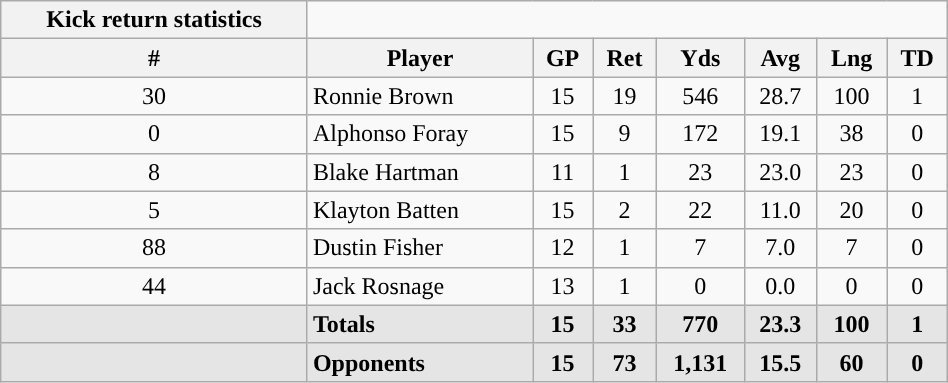<table style="text-align:center; width:50%;" class="wikitable collapsible collapsed">
<tr>
<th style="text-align:center; ">Kick return statistics</th>
</tr>
<tr>
<th>#</th>
<th>Player</th>
<th>GP</th>
<th>Ret</th>
<th>Yds</th>
<th>Avg</th>
<th>Lng</th>
<th>TD</th>
</tr>
<tr>
<td>30</td>
<td align="left">Ronnie Brown</td>
<td>15</td>
<td>19</td>
<td>546</td>
<td>28.7</td>
<td>100</td>
<td>1</td>
</tr>
<tr>
<td>0</td>
<td align="left">Alphonso Foray</td>
<td>15</td>
<td>9</td>
<td>172</td>
<td>19.1</td>
<td>38</td>
<td>0</td>
</tr>
<tr>
<td>8</td>
<td align="left">Blake Hartman</td>
<td>11</td>
<td>1</td>
<td>23</td>
<td>23.0</td>
<td>23</td>
<td>0</td>
</tr>
<tr>
<td>5</td>
<td align="left">Klayton Batten</td>
<td>15</td>
<td>2</td>
<td>22</td>
<td>11.0</td>
<td>20</td>
<td>0</td>
</tr>
<tr>
<td>88</td>
<td align="left">Dustin Fisher</td>
<td>12</td>
<td>1</td>
<td>7</td>
<td>7.0</td>
<td>7</td>
<td>0</td>
</tr>
<tr>
<td>44</td>
<td align="left">Jack Rosnage</td>
<td>13</td>
<td>1</td>
<td>0</td>
<td>0.0</td>
<td>0</td>
<td>0</td>
</tr>
<tr style="background:#e5e5e5;">
<td></td>
<td align="left"><strong>Totals</strong></td>
<td><strong>15</strong></td>
<td><strong>33</strong></td>
<td><strong>770</strong></td>
<td><strong>23.3</strong></td>
<td><strong>100</strong></td>
<td><strong>1</strong></td>
</tr>
<tr style="background:#e5e5e5;">
<td></td>
<td align="left"><strong>Opponents</strong></td>
<td><strong>15</strong></td>
<td><strong>73</strong></td>
<td><strong>1,131</strong></td>
<td><strong>15.5</strong></td>
<td><strong>60</strong></td>
<td><strong>0</strong></td>
</tr>
</table>
